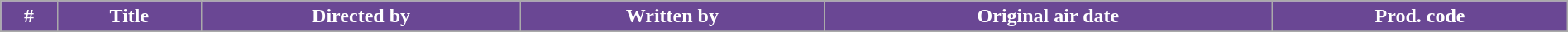<table class="wikitable plainrowheaders" width="100%" style="margin-right: 0;">
<tr>
<th style="background-color: #6A4794; color: #FFF;">#</th>
<th style="background-color: #6A4794; color: #FFF;">Title</th>
<th style="background-color: #6A4794; color: #FFF;">Directed by</th>
<th style="background-color: #6A4794; color: #FFF;">Written by</th>
<th style="background-color: #6A4794; color: #FFF;">Original air date</th>
<th style="background-color: #6A4794; color: #FFF;">Prod. code</th>
</tr>
<tr>
</tr>
</table>
